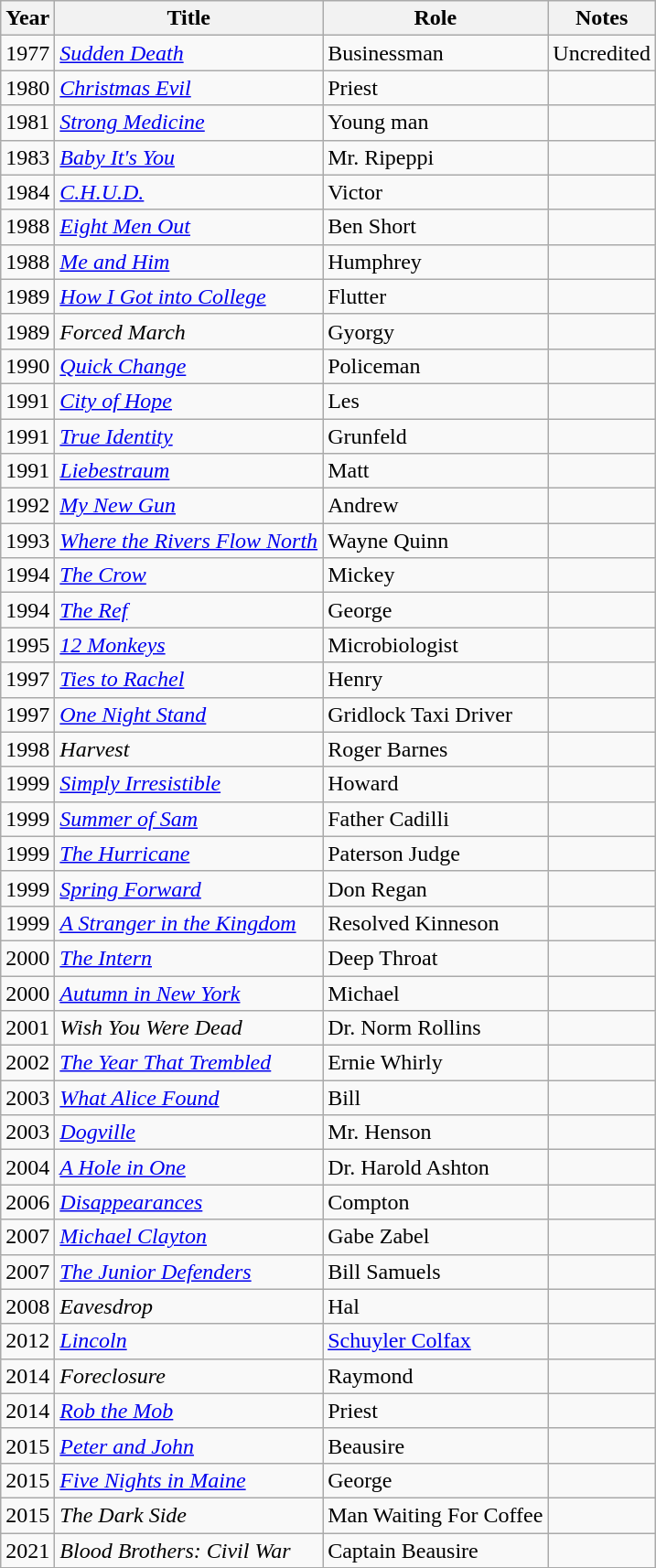<table class="wikitable sortable">
<tr>
<th>Year</th>
<th>Title</th>
<th>Role</th>
<th>Notes</th>
</tr>
<tr>
<td>1977</td>
<td><a href='#'><em>Sudden Death</em></a></td>
<td>Businessman</td>
<td>Uncredited</td>
</tr>
<tr>
<td>1980</td>
<td><em><a href='#'>Christmas Evil</a></em></td>
<td>Priest</td>
<td></td>
</tr>
<tr>
<td>1981</td>
<td><a href='#'><em>Strong Medicine</em></a></td>
<td>Young man</td>
<td></td>
</tr>
<tr>
<td>1983</td>
<td><a href='#'><em>Baby It's You</em></a></td>
<td>Mr. Ripeppi</td>
<td></td>
</tr>
<tr>
<td>1984</td>
<td><em><a href='#'>C.H.U.D.</a></em></td>
<td>Victor</td>
<td></td>
</tr>
<tr>
<td>1988</td>
<td><em><a href='#'>Eight Men Out</a></em></td>
<td>Ben Short</td>
<td></td>
</tr>
<tr>
<td>1988</td>
<td><em><a href='#'>Me and Him</a></em></td>
<td>Humphrey</td>
<td></td>
</tr>
<tr>
<td>1989</td>
<td><em><a href='#'>How I Got into College</a></em></td>
<td>Flutter</td>
<td></td>
</tr>
<tr>
<td>1989</td>
<td><em>Forced March</em></td>
<td>Gyorgy</td>
<td></td>
</tr>
<tr>
<td>1990</td>
<td><em><a href='#'>Quick Change</a></em></td>
<td>Policeman</td>
<td></td>
</tr>
<tr>
<td>1991</td>
<td><a href='#'><em>City of Hope</em></a></td>
<td>Les</td>
<td></td>
</tr>
<tr>
<td>1991</td>
<td><em><a href='#'>True Identity</a></em></td>
<td>Grunfeld</td>
<td></td>
</tr>
<tr>
<td>1991</td>
<td><a href='#'><em>Liebestraum</em></a></td>
<td>Matt</td>
<td></td>
</tr>
<tr>
<td>1992</td>
<td><em><a href='#'>My New Gun</a></em></td>
<td>Andrew</td>
<td></td>
</tr>
<tr>
<td>1993</td>
<td><em><a href='#'>Where the Rivers Flow North</a></em></td>
<td>Wayne Quinn</td>
<td></td>
</tr>
<tr>
<td>1994</td>
<td><a href='#'><em>The Crow</em></a></td>
<td>Mickey</td>
<td></td>
</tr>
<tr>
<td>1994</td>
<td><em><a href='#'>The Ref</a></em></td>
<td>George</td>
<td></td>
</tr>
<tr>
<td>1995</td>
<td><em><a href='#'>12 Monkeys</a></em></td>
<td>Microbiologist</td>
<td></td>
</tr>
<tr>
<td>1997</td>
<td><em><a href='#'>Ties to Rachel</a></em></td>
<td>Henry</td>
<td></td>
</tr>
<tr>
<td>1997</td>
<td><a href='#'><em>One Night Stand</em></a></td>
<td>Gridlock Taxi Driver</td>
<td></td>
</tr>
<tr>
<td>1998</td>
<td><em>Harvest</em></td>
<td>Roger Barnes</td>
<td></td>
</tr>
<tr>
<td>1999</td>
<td><a href='#'><em>Simply Irresistible</em></a></td>
<td>Howard</td>
<td></td>
</tr>
<tr>
<td>1999</td>
<td><em><a href='#'>Summer of Sam</a></em></td>
<td>Father Cadilli</td>
<td></td>
</tr>
<tr>
<td>1999</td>
<td><a href='#'><em>The Hurricane</em></a></td>
<td>Paterson Judge</td>
<td></td>
</tr>
<tr>
<td>1999</td>
<td><em><a href='#'>Spring Forward</a></em></td>
<td>Don Regan</td>
<td></td>
</tr>
<tr>
<td>1999</td>
<td><em><a href='#'>A Stranger in the Kingdom</a></em></td>
<td>Resolved Kinneson</td>
<td></td>
</tr>
<tr>
<td>2000</td>
<td><a href='#'><em>The Intern</em></a></td>
<td>Deep Throat</td>
<td></td>
</tr>
<tr>
<td>2000</td>
<td><a href='#'><em>Autumn in New York</em></a></td>
<td>Michael</td>
<td></td>
</tr>
<tr>
<td>2001</td>
<td><em>Wish You Were Dead</em></td>
<td>Dr. Norm Rollins</td>
<td></td>
</tr>
<tr>
<td>2002</td>
<td><em><a href='#'>The Year That Trembled</a></em></td>
<td>Ernie Whirly</td>
<td></td>
</tr>
<tr>
<td>2003</td>
<td><em><a href='#'>What Alice Found</a></em></td>
<td>Bill</td>
<td></td>
</tr>
<tr>
<td>2003</td>
<td><em><a href='#'>Dogville</a></em></td>
<td>Mr. Henson</td>
<td></td>
</tr>
<tr>
<td>2004</td>
<td><em><a href='#'>A Hole in One</a></em></td>
<td>Dr. Harold Ashton</td>
<td></td>
</tr>
<tr>
<td>2006</td>
<td><a href='#'><em>Disappearances</em></a></td>
<td>Compton</td>
<td></td>
</tr>
<tr>
<td>2007</td>
<td><em><a href='#'>Michael Clayton</a></em></td>
<td>Gabe Zabel</td>
<td></td>
</tr>
<tr>
<td>2007</td>
<td><em><a href='#'>The Junior Defenders</a></em></td>
<td>Bill Samuels</td>
<td></td>
</tr>
<tr>
<td>2008</td>
<td><em>Eavesdrop</em></td>
<td>Hal</td>
<td></td>
</tr>
<tr>
<td>2012</td>
<td><a href='#'><em>Lincoln</em></a></td>
<td><a href='#'>Schuyler Colfax</a></td>
<td></td>
</tr>
<tr>
<td>2014</td>
<td><em>Foreclosure</em></td>
<td>Raymond</td>
<td></td>
</tr>
<tr>
<td>2014</td>
<td><em><a href='#'>Rob the Mob</a></em></td>
<td>Priest</td>
<td></td>
</tr>
<tr>
<td>2015</td>
<td><em><a href='#'>Peter and John</a></em></td>
<td>Beausire</td>
<td></td>
</tr>
<tr>
<td>2015</td>
<td><em><a href='#'>Five Nights in Maine</a></em></td>
<td>George</td>
<td></td>
</tr>
<tr>
<td>2015</td>
<td><em>The Dark Side</em></td>
<td>Man Waiting For Coffee</td>
<td></td>
</tr>
<tr>
<td>2021</td>
<td><em>Blood Brothers: Civil War</em></td>
<td>Captain Beausire</td>
<td></td>
</tr>
</table>
